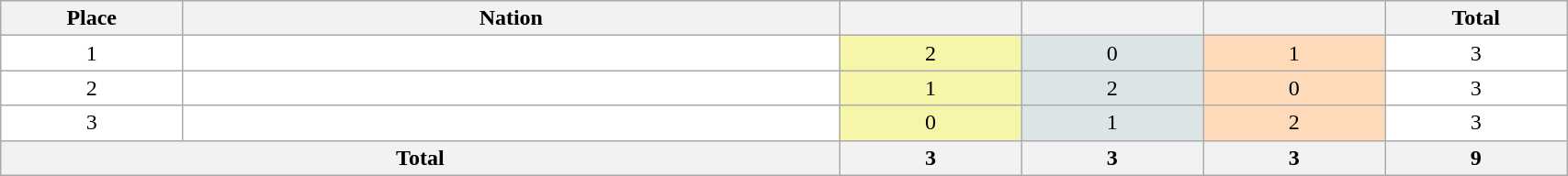<table class="wikitable" style="border:1px solid #AAAAAA" width="90%">
<tr bgcolor="#EFEFEF">
<th width=50>Place</th>
<th width=200>Nation</th>
<th width=50></th>
<th width=50></th>
<th width=50></th>
<th width=50>Total</th>
</tr>
<tr align="center" valign="center" bgcolor="#FFFFFF">
<td>1</td>
<td align="left"></td>
<td style="background:#F7F6A8;">2</td>
<td style="background:#DCE5E5;">0</td>
<td style="background:#FFDAB9;">1</td>
<td>3</td>
</tr>
<tr align="center" valign="center" bgcolor="#FFFFFF">
<td>2</td>
<td align="left"></td>
<td style="background:#F7F6A8;">1</td>
<td style="background:#DCE5E5;">2</td>
<td style="background:#FFDAB9;">0</td>
<td>3</td>
</tr>
<tr align="center" valign="center" bgcolor="#FFFFFF">
<td>3</td>
<td align="left"></td>
<td style="background:#F7F6A8;">0</td>
<td style="background:#DCE5E5;">1</td>
<td style="background:#FFDAB9;">2</td>
<td>3</td>
</tr>
<tr bgcolor="#EFEFEF">
<th colspan=2>Total</th>
<th>3</th>
<th>3</th>
<th>3</th>
<th>9</th>
</tr>
</table>
